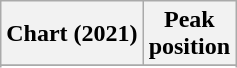<table class="wikitable plainrowheaders" style="text-align:center">
<tr>
<th scope="col">Chart (2021)</th>
<th scope="col">Peak<br>position</th>
</tr>
<tr>
</tr>
<tr>
</tr>
<tr>
</tr>
<tr>
</tr>
<tr>
</tr>
<tr>
</tr>
<tr>
</tr>
</table>
